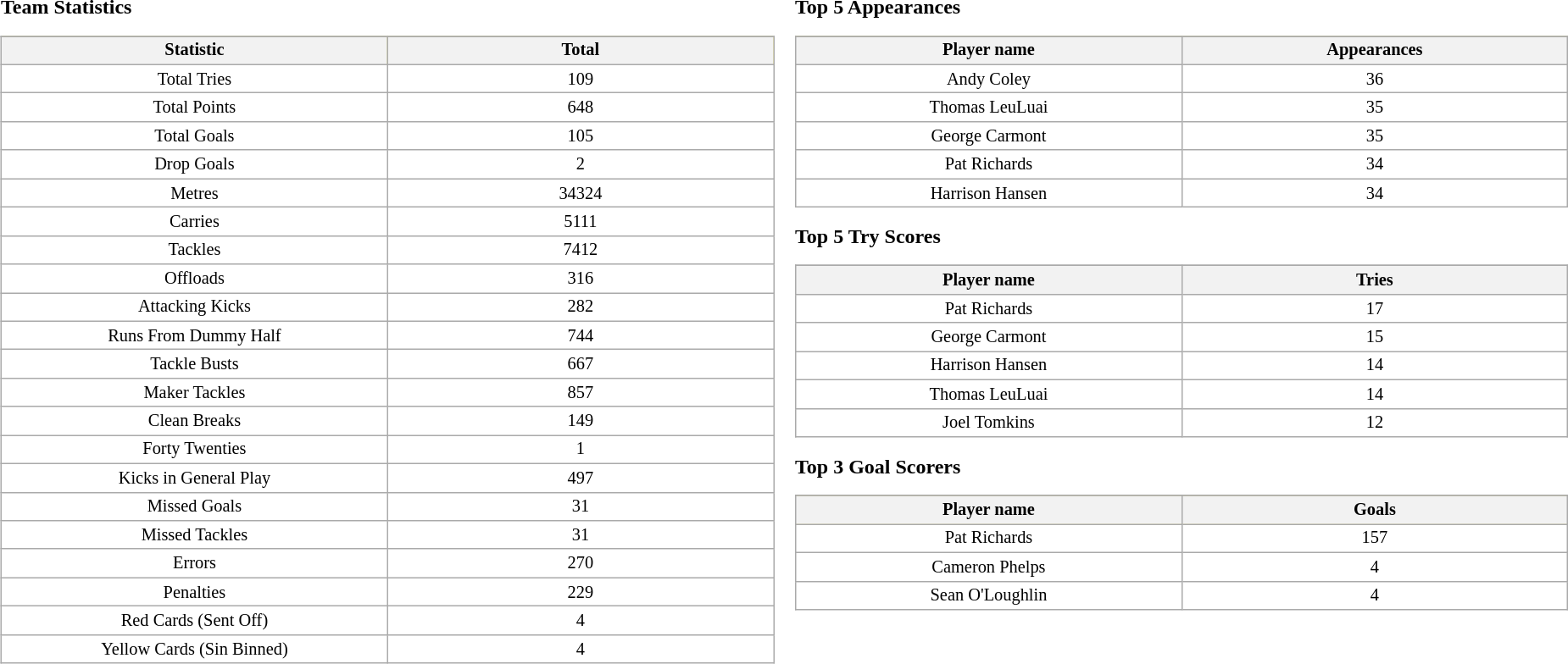<table width=99% align=center>
<tr>
<td width=49%><br><strong>Team Statistics</strong><table class="wikitable sortable" width="98%" style="font-size:85%">
<tr bgcolor="#fff000">
</tr>
<tr bgcolor="#fff000">
<th width=50%>Statistic</th>
<th width=50%>Total</th>
</tr>
<tr bgcolor=#FFFFFF>
<td align=center>Total Tries</td>
<td align=center>109</td>
</tr>
<tr bgcolor=#FFFFFF>
<td align=center>Total Points</td>
<td align=center>648</td>
</tr>
<tr bgcolor=#FFFFFF>
<td align=center>Total Goals</td>
<td align=center>105</td>
</tr>
<tr bgcolor=#FFFFFF>
<td align=center>Drop Goals</td>
<td align=center>2</td>
</tr>
<tr bgcolor=#FFFFFF>
<td align=center>Metres</td>
<td align=center>34324</td>
</tr>
<tr bgcolor=#FFFFFF>
<td align=center>Carries</td>
<td align=center>5111</td>
</tr>
<tr bgcolor=#FFFFFF>
<td align=center>Tackles</td>
<td align=center>7412</td>
</tr>
<tr bgcolor=#FFFFFF>
<td align=center>Offloads</td>
<td align=center>316</td>
</tr>
<tr bgcolor=#FFFFFF>
<td align=center>Attacking Kicks</td>
<td align=center>282</td>
</tr>
<tr bgcolor=#FFFFFF>
<td align=center>Runs From Dummy Half</td>
<td align=center>744</td>
</tr>
<tr bgcolor=#FFFFFF>
<td align=center>Tackle Busts</td>
<td align=center>667</td>
</tr>
<tr bgcolor=#FFFFFF>
<td align=center>Maker Tackles</td>
<td align=center>857</td>
</tr>
<tr bgcolor=#FFFFFF>
<td align=center>Clean Breaks</td>
<td align=center>149</td>
</tr>
<tr bgcolor=#FFFFFF>
<td align=center>Forty Twenties</td>
<td align=center>1</td>
</tr>
<tr bgcolor=#FFFFFF>
<td align=center>Kicks in General Play</td>
<td align=center>497</td>
</tr>
<tr bgcolor=#FFFFFF>
<td align=center>Missed Goals</td>
<td align=center>31</td>
</tr>
<tr bgcolor=#FFFFFF>
<td align=center>Missed Tackles</td>
<td align=center>31</td>
</tr>
<tr bgcolor=#FFFFFF>
<td align=center>Errors</td>
<td align=center>270</td>
</tr>
<tr bgcolor=#FFFFFF>
<td align=center>Penalties</td>
<td align=center>229</td>
</tr>
<tr bgcolor=#FFFFFF>
<td align=center>Red Cards (Sent Off)</td>
<td align=center>4</td>
</tr>
<tr bgcolor=#FFFFFF>
<td align=center>Yellow Cards (Sin Binned)</td>
<td align=center>4</td>
</tr>
</table>
</td>
<td width=49% style="vertical-align: top;"><br><strong>Top 5 Appearances</strong><table class="wikitable sortable" width="98%" style="font-size:85%">
<tr bgcolor="#fff000">
</tr>
<tr bgcolor="#fff000">
<th width=50%>Player name</th>
<th width=50%>Appearances</th>
</tr>
<tr bgcolor=#FFFFFF>
<td align=center>Andy Coley</td>
<td align=center>36</td>
</tr>
<tr bgcolor=#FFFFFF>
<td align=center>Thomas LeuLuai</td>
<td align=center>35</td>
</tr>
<tr bgcolor=#FFFFFF>
<td align=center>George Carmont</td>
<td align=center>35</td>
</tr>
<tr bgcolor=#FFFFFF>
<td align=center>Pat Richards</td>
<td align=center>34</td>
</tr>
<tr bgcolor=#FFFFFF>
<td align=center>Harrison Hansen</td>
<td align=center>34</td>
</tr>
</table>
<strong>Top 5 Try Scores</strong><table class="wikitable sortable" width="98%" style="font-size:85%">
<tr bgcolor="#fff000">
</tr>
<tr bgcolor="#fff000">
<th width=50%>Player name</th>
<th width=50%>Tries</th>
</tr>
<tr bgcolor=#FFFFFF>
<td align=center>Pat Richards</td>
<td align=center>17</td>
</tr>
<tr bgcolor=#FFFFFF>
<td align=center>George Carmont</td>
<td align=center>15</td>
</tr>
<tr bgcolor=#FFFFFF>
<td align=center>Harrison Hansen</td>
<td align=center>14</td>
</tr>
<tr bgcolor=#FFFFFF>
<td align=center>Thomas LeuLuai</td>
<td align=center>14</td>
</tr>
<tr bgcolor=#FFFFFF>
<td align=center>Joel Tomkins</td>
<td align=center>12</td>
</tr>
</table>
<strong>Top 3 Goal Scorers</strong><table class="wikitable sortable" width="98%" style="font-size:85%">
<tr bgcolor="#fff000">
</tr>
<tr bgcolor="#fff000">
<th width=50%>Player name</th>
<th width=50%>Goals</th>
</tr>
<tr bgcolor=#FFFFFF>
<td align=center>Pat Richards</td>
<td align=center>157</td>
</tr>
<tr bgcolor=#FFFFFF>
<td align=center>Cameron Phelps</td>
<td align=center>4</td>
</tr>
<tr bgcolor=#FFFFFF>
<td align=center>Sean O'Loughlin</td>
<td align=center>4</td>
</tr>
</table>
</td>
</tr>
</table>
